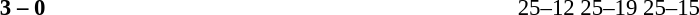<table width=100% cellspacing=1>
<tr>
<th width=20%></th>
<th width=12%></th>
<th width=20%></th>
<th width=33%></th>
<td></td>
</tr>
<tr style=font-size:95%>
<td align=right><strong></strong></td>
<td align=center><strong>3 – 0</strong></td>
<td></td>
<td>25–12 25–19 25–15</td>
</tr>
</table>
